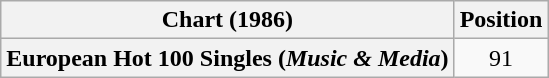<table class="wikitable plainrowheaders" style="text-align:center">
<tr>
<th>Chart (1986)</th>
<th>Position</th>
</tr>
<tr>
<th scope="row">European Hot 100 Singles (<em>Music & Media</em>)</th>
<td>91</td>
</tr>
</table>
